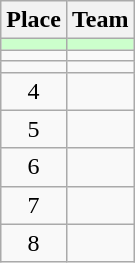<table class="wikitable">
<tr>
<th>Place</th>
<th>Team</th>
</tr>
<tr bgcolor=#ccffcc>
<td align=center></td>
<td></td>
</tr>
<tr>
<td align=center></td>
<td></td>
</tr>
<tr>
<td align=center></td>
<td></td>
</tr>
<tr>
<td align=center>4</td>
<td></td>
</tr>
<tr>
<td align=center>5</td>
<td></td>
</tr>
<tr>
<td align=center>6</td>
<td></td>
</tr>
<tr>
<td align=center>7</td>
<td></td>
</tr>
<tr>
<td align=center>8</td>
<td></td>
</tr>
</table>
